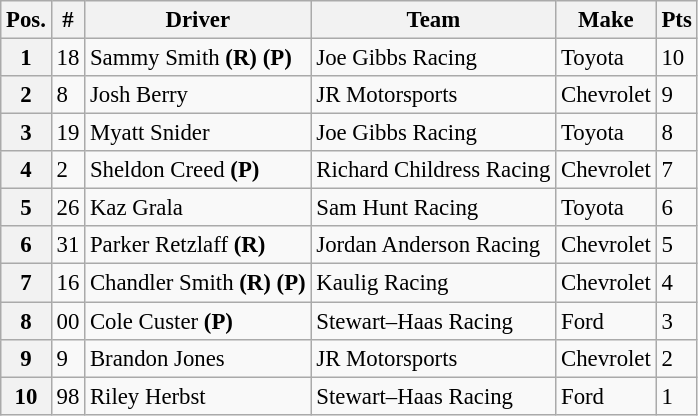<table class="wikitable" style="font-size:95%">
<tr>
<th>Pos.</th>
<th>#</th>
<th>Driver</th>
<th>Team</th>
<th>Make</th>
<th>Pts</th>
</tr>
<tr>
<th>1</th>
<td>18</td>
<td>Sammy Smith <strong>(R)</strong> <strong>(P)</strong></td>
<td>Joe Gibbs Racing</td>
<td>Toyota</td>
<td>10</td>
</tr>
<tr>
<th>2</th>
<td>8</td>
<td>Josh Berry</td>
<td>JR Motorsports</td>
<td>Chevrolet</td>
<td>9</td>
</tr>
<tr>
<th>3</th>
<td>19</td>
<td>Myatt Snider</td>
<td>Joe Gibbs Racing</td>
<td>Toyota</td>
<td>8</td>
</tr>
<tr>
<th>4</th>
<td>2</td>
<td>Sheldon Creed <strong>(P)</strong></td>
<td>Richard Childress Racing</td>
<td>Chevrolet</td>
<td>7</td>
</tr>
<tr>
<th>5</th>
<td>26</td>
<td>Kaz Grala</td>
<td>Sam Hunt Racing</td>
<td>Toyota</td>
<td>6</td>
</tr>
<tr>
<th>6</th>
<td>31</td>
<td>Parker Retzlaff <strong>(R)</strong></td>
<td>Jordan Anderson Racing</td>
<td>Chevrolet</td>
<td>5</td>
</tr>
<tr>
<th>7</th>
<td>16</td>
<td>Chandler Smith <strong>(R)</strong> <strong>(P)</strong></td>
<td>Kaulig Racing</td>
<td>Chevrolet</td>
<td>4</td>
</tr>
<tr>
<th>8</th>
<td>00</td>
<td>Cole Custer <strong>(P)</strong></td>
<td>Stewart–Haas Racing</td>
<td>Ford</td>
<td>3</td>
</tr>
<tr>
<th>9</th>
<td>9</td>
<td>Brandon Jones</td>
<td>JR Motorsports</td>
<td>Chevrolet</td>
<td>2</td>
</tr>
<tr>
<th>10</th>
<td>98</td>
<td>Riley Herbst</td>
<td>Stewart–Haas Racing</td>
<td>Ford</td>
<td>1</td>
</tr>
</table>
